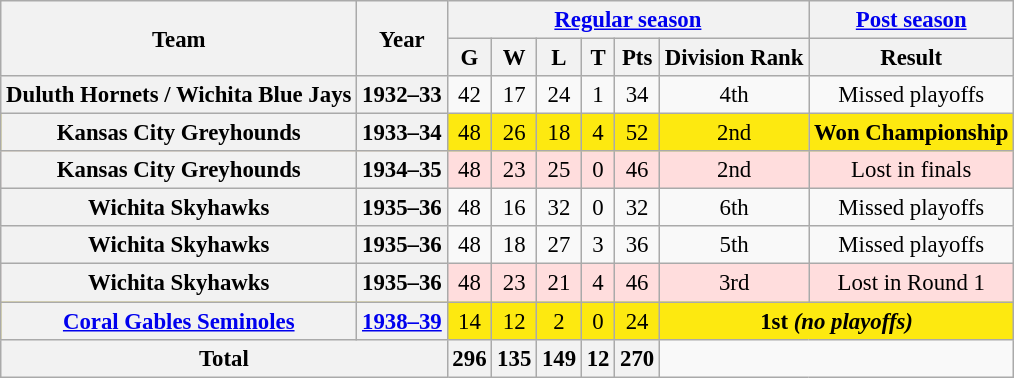<table class="wikitable" style="font-size: 95%; text-align:center;">
<tr>
<th rowspan="2">Team</th>
<th rowspan="2">Year</th>
<th colspan="6"><a href='#'>Regular season</a></th>
<th colspan="1"><a href='#'>Post season</a></th>
</tr>
<tr>
<th>G</th>
<th>W</th>
<th>L</th>
<th>T</th>
<th>Pts</th>
<th>Division Rank</th>
<th>Result</th>
</tr>
<tr>
<th>Duluth Hornets / Wichita Blue Jays</th>
<th>1932–33</th>
<td>42</td>
<td>17</td>
<td>24</td>
<td>1</td>
<td>34</td>
<td>4th</td>
<td>Missed playoffs</td>
</tr>
<tr style="background:#FDE910;">
<th>Kansas City Greyhounds</th>
<th>1933–34</th>
<td>48</td>
<td>26</td>
<td>18</td>
<td>4</td>
<td>52</td>
<td>2nd</td>
<td><strong>Won Championship</strong></td>
</tr>
<tr style="background:#fdd;">
<th>Kansas City Greyhounds</th>
<th>1934–35</th>
<td>48</td>
<td>23</td>
<td>25</td>
<td>0</td>
<td>46</td>
<td>2nd</td>
<td>Lost in finals</td>
</tr>
<tr>
<th>Wichita Skyhawks</th>
<th>1935–36</th>
<td>48</td>
<td>16</td>
<td>32</td>
<td>0</td>
<td>32</td>
<td>6th</td>
<td>Missed playoffs</td>
</tr>
<tr>
<th>Wichita Skyhawks</th>
<th>1935–36</th>
<td>48</td>
<td>18</td>
<td>27</td>
<td>3</td>
<td>36</td>
<td>5th</td>
<td>Missed playoffs</td>
</tr>
<tr style="background:#fdd;">
<th>Wichita Skyhawks</th>
<th>1935–36</th>
<td>48</td>
<td>23</td>
<td>21</td>
<td>4</td>
<td>46</td>
<td>3rd</td>
<td>Lost in Round 1</td>
</tr>
<tr style="background:#FDE910;">
<th><a href='#'>Coral Gables Seminoles</a></th>
<th><a href='#'>1938–39</a></th>
<td>14</td>
<td>12</td>
<td>2</td>
<td>0</td>
<td>24</td>
<td colspan="2"><strong>1st <em>(no playoffs)<strong><em></td>
</tr>
<tr>
<th colspan="2">Total</th>
<th>296</th>
<th>135</th>
<th>149</th>
<th>12</th>
<th>270</th>
</tr>
</table>
